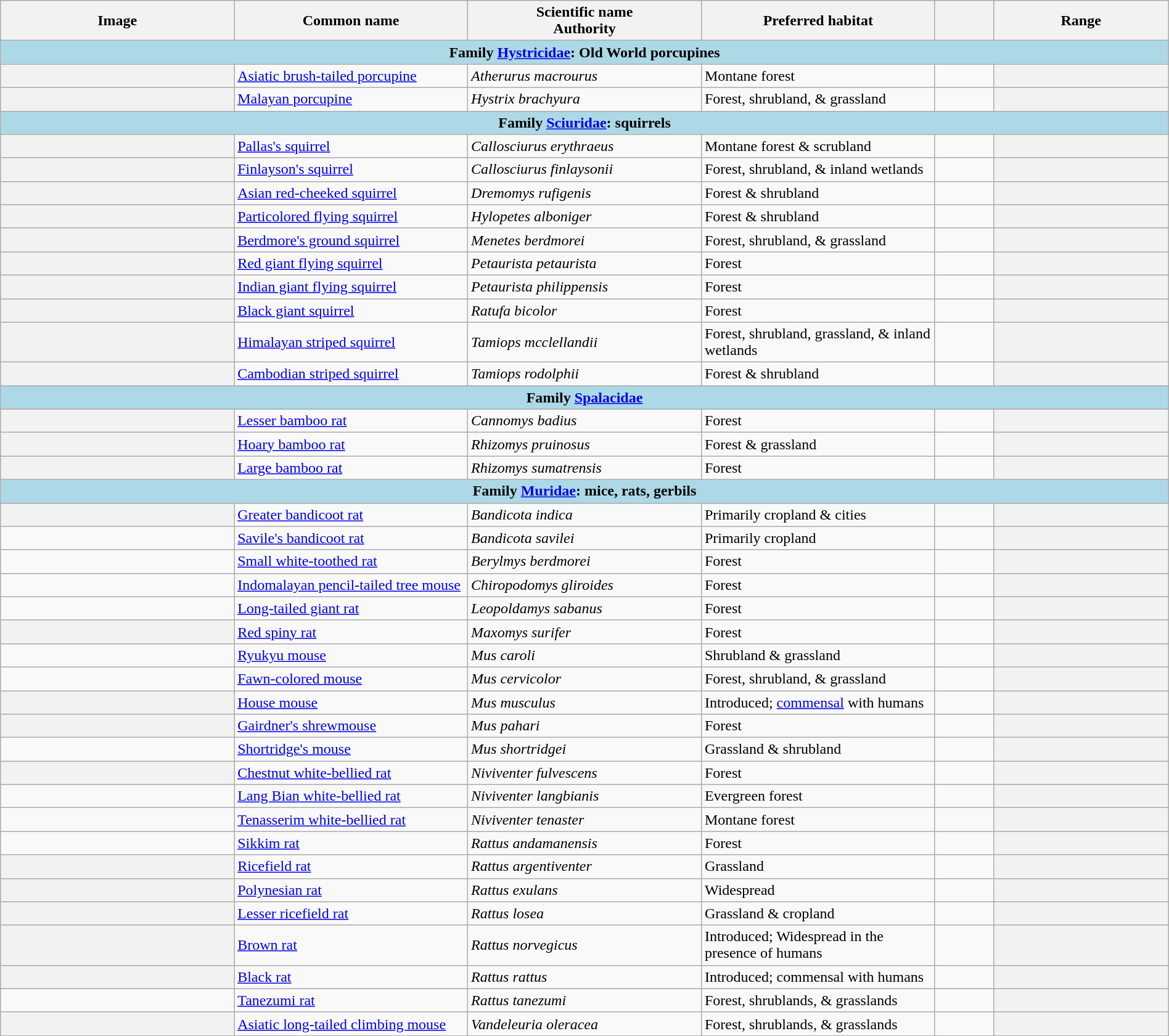<table width=100% class="wikitable unsortable plainrowheaders">
<tr>
<th width="20%" style="text-align: center;">Image</th>
<th width="20%">Common name</th>
<th width="20%">Scientific name<br>Authority</th>
<th width="20%">Preferred habitat</th>
<th width="5%"></th>
<th width="15%">Range</th>
</tr>
<tr>
<td style="text-align:center;background:lightblue;" colspan=6><strong>Family <a href='#'>Hystricidae</a>: Old World porcupines</strong></td>
</tr>
<tr>
<th style="text-align: center;"></th>
<td><a href='#'>Asiatic brush-tailed porcupine</a></td>
<td><em>Atherurus macrourus</em><br></td>
<td>Montane forest</td>
<td><br></td>
<th style="text-align: center;"></th>
</tr>
<tr>
<th style="text-align: center;"></th>
<td><a href='#'>Malayan porcupine</a></td>
<td><em>Hystrix brachyura</em><br></td>
<td>Forest, shrubland, & grassland</td>
<td><br></td>
<th style="text-align: center;"></th>
</tr>
<tr>
<td style="text-align:center;background:lightblue;" colspan=6><strong>Family <a href='#'>Sciuridae</a>: squirrels</strong></td>
</tr>
<tr>
<th style="text-align: center;"></th>
<td><a href='#'>Pallas's squirrel</a></td>
<td><em>Callosciurus erythraeus</em><br></td>
<td>Montane forest & scrubland</td>
<td><br></td>
<th style="text-align: center;"></th>
</tr>
<tr>
<th style="text-align: center;"></th>
<td><a href='#'>Finlayson's squirrel</a></td>
<td><em>Callosciurus finlaysonii</em><br></td>
<td>Forest, shrubland, & inland wetlands</td>
<td><br></td>
<th style="text-align: center;"></th>
</tr>
<tr>
<th style="text-align: center;"></th>
<td><a href='#'>Asian red-cheeked squirrel</a></td>
<td><em>Dremomys rufigenis</em><br></td>
<td>Forest & shrubland</td>
<td><br></td>
<th style="text-align: center;"></th>
</tr>
<tr>
<th style="text-align: center;"></th>
<td><a href='#'>Particolored flying squirrel</a></td>
<td><em>Hylopetes alboniger</em><br></td>
<td>Forest & shrubland</td>
<td><br></td>
<th style="text-align: center;"></th>
</tr>
<tr>
<th style="text-align: center;"></th>
<td><a href='#'>Berdmore's ground squirrel</a></td>
<td><em>Menetes berdmorei</em><br></td>
<td>Forest, shrubland, & grassland</td>
<td><br></td>
<th style="text-align: center;"></th>
</tr>
<tr>
<th style="text-align: center;"></th>
<td><a href='#'>Red giant flying squirrel</a></td>
<td><em>Petaurista petaurista</em><br></td>
<td>Forest</td>
<td><br></td>
<th style="text-align: center;"></th>
</tr>
<tr>
<th style="text-align: center;"></th>
<td><a href='#'>Indian giant flying squirrel</a></td>
<td><em>Petaurista philippensis</em><br></td>
<td>Forest</td>
<td><br></td>
<th style="text-align: center;"></th>
</tr>
<tr>
<th style="text-align: center;"></th>
<td><a href='#'>Black giant squirrel</a></td>
<td><em>Ratufa bicolor</em><br></td>
<td>Forest</td>
<td><br></td>
<th style="text-align: center;"></th>
</tr>
<tr>
<th style="text-align: center;"></th>
<td><a href='#'>Himalayan striped squirrel</a></td>
<td><em>Tamiops mcclellandii</em><br></td>
<td>Forest, shrubland, grassland, & inland wetlands</td>
<td><br></td>
<th style="text-align: center;"></th>
</tr>
<tr>
<th style="text-align: center;"></th>
<td><a href='#'>Cambodian striped squirrel</a></td>
<td><em>Tamiops rodolphii</em><br></td>
<td>Forest & shrubland</td>
<td><br></td>
<th style="text-align: center;"></th>
</tr>
<tr>
<td style="text-align:center;background:lightblue;" colspan=6><strong>Family <a href='#'>Spalacidae</a></strong></td>
</tr>
<tr>
<th style="text-align: center;"></th>
<td><a href='#'>Lesser bamboo rat</a></td>
<td><em>Cannomys badius</em><br></td>
<td>Forest</td>
<td><br></td>
<th style="text-align: center;"></th>
</tr>
<tr>
<th style="text-align: center;"></th>
<td><a href='#'>Hoary bamboo rat</a></td>
<td><em>Rhizomys pruinosus</em><br></td>
<td>Forest & grassland</td>
<td><br></td>
<th style="text-align: center;"></th>
</tr>
<tr>
<th style="text-align: center;"></th>
<td><a href='#'>Large bamboo rat</a></td>
<td><em>Rhizomys sumatrensis</em><br></td>
<td>Forest</td>
<td><br></td>
<th style="text-align: center;"></th>
</tr>
<tr>
<td style="text-align:center;background:lightblue;" colspan=6><strong>Family <a href='#'>Muridae</a>: mice, rats, gerbils</strong></td>
</tr>
<tr>
<th style="text-align: center;"></th>
<td><a href='#'>Greater bandicoot rat</a></td>
<td><em>Bandicota indica</em><br></td>
<td>Primarily cropland & cities</td>
<td><br></td>
<th style="text-align: center;"></th>
</tr>
<tr>
<td></td>
<td><a href='#'>Savile's bandicoot rat</a></td>
<td><em>Bandicota savilei</em><br></td>
<td>Primarily cropland</td>
<td><br></td>
<th style="text-align: center;"></th>
</tr>
<tr>
<td></td>
<td><a href='#'>Small white-toothed rat</a></td>
<td><em>Berylmys berdmorei</em><br></td>
<td>Forest</td>
<td><br></td>
<th style="text-align: center;"></th>
</tr>
<tr>
<td></td>
<td><a href='#'>Indomalayan pencil-tailed tree mouse</a></td>
<td><em>Chiropodomys gliroides</em><br></td>
<td>Forest</td>
<td><br></td>
<th style="text-align: center;"></th>
</tr>
<tr>
<td></td>
<td><a href='#'>Long-tailed giant rat</a></td>
<td><em>Leopoldamys sabanus</em><br></td>
<td>Forest</td>
<td><br></td>
<th style="text-align: center;"></th>
</tr>
<tr>
<th style="text-align: center;"></th>
<td><a href='#'>Red spiny rat</a></td>
<td><em>Maxomys surifer</em><br></td>
<td>Forest</td>
<td><br></td>
<th style="text-align: center;"></th>
</tr>
<tr>
<td></td>
<td><a href='#'>Ryukyu mouse</a></td>
<td><em>Mus caroli</em><br></td>
<td>Shrubland & grassland</td>
<td><br></td>
<th style="text-align: center;"></th>
</tr>
<tr>
<td></td>
<td><a href='#'>Fawn-colored mouse</a></td>
<td><em>Mus cervicolor</em><br></td>
<td>Forest, shrubland, & grassland</td>
<td><br></td>
<th style="text-align: center;"></th>
</tr>
<tr>
<th style="text-align: center;"></th>
<td><a href='#'>House mouse</a></td>
<td><em>Mus musculus</em><br></td>
<td>Introduced; <a href='#'>commensal</a> with humans</td>
<td><br></td>
<th style="text-align: center;"></th>
</tr>
<tr>
<th style="text-align: center;"></th>
<td><a href='#'>Gairdner's shrewmouse</a></td>
<td><em>Mus pahari</em><br></td>
<td>Forest</td>
<td><br></td>
<th style="text-align: center;"></th>
</tr>
<tr>
<td></td>
<td><a href='#'>Shortridge's mouse</a></td>
<td><em>Mus shortridgei</em><br></td>
<td>Grassland & shrubland</td>
<td><br></td>
<th style="text-align: center;"></th>
</tr>
<tr>
<th style="text-align: center;"></th>
<td><a href='#'>Chestnut white-bellied rat</a></td>
<td><em>Niviventer fulvescens</em><br></td>
<td>Forest</td>
<td><br></td>
<th style="text-align: center;"></th>
</tr>
<tr>
<td></td>
<td><a href='#'>Lang Bian white-bellied rat</a></td>
<td><em>Niviventer langbianis</em><br></td>
<td>Evergreen forest</td>
<td><br></td>
<th style="text-align: center;"></th>
</tr>
<tr>
<td></td>
<td><a href='#'>Tenasserim white-bellied rat</a></td>
<td><em>Niviventer tenaster</em><br></td>
<td>Montane forest</td>
<td><br></td>
<th style="text-align: center;"></th>
</tr>
<tr>
<td></td>
<td><a href='#'>Sikkim rat</a></td>
<td><em>Rattus andamanensis</em><br></td>
<td>Forest</td>
<td><br></td>
<th style="text-align: center;"></th>
</tr>
<tr>
<th style="text-align: center;"></th>
<td><a href='#'>Ricefield rat</a></td>
<td><em>Rattus argentiventer</em><br></td>
<td>Grassland</td>
<td><br></td>
<th style="text-align: center;"></th>
</tr>
<tr>
<th style="text-align: center;"></th>
<td><a href='#'>Polynesian rat</a></td>
<td><em>Rattus exulans</em><br></td>
<td>Widespread</td>
<td><br></td>
<th style="text-align: center;"></th>
</tr>
<tr>
<th style="text-align: center;"></th>
<td><a href='#'>Lesser ricefield rat</a></td>
<td><em>Rattus losea</em><br></td>
<td>Grassland & cropland</td>
<td><br></td>
<th style="text-align: center;"></th>
</tr>
<tr>
<th style="text-align: center;"></th>
<td><a href='#'>Brown rat</a></td>
<td><em>Rattus norvegicus</em><br></td>
<td>Introduced; Widespread in the presence of humans</td>
<td><br></td>
<th style="text-align: center;"></th>
</tr>
<tr>
<th style="text-align: center;"></th>
<td><a href='#'>Black rat</a></td>
<td><em>Rattus rattus</em><br></td>
<td>Introduced; commensal with humans</td>
<td><br></td>
<th style="text-align: center;"></th>
</tr>
<tr>
<td></td>
<td><a href='#'>Tanezumi rat</a></td>
<td><em>Rattus tanezumi</em><br></td>
<td>Forest, shrublands, & grasslands</td>
<td><br></td>
<th style="text-align: center;"></th>
</tr>
<tr>
<th style="text-align: center;"></th>
<td><a href='#'>Asiatic long-tailed climbing mouse</a></td>
<td><em>Vandeleuria oleracea</em><br></td>
<td>Forest, shrublands, & grasslands</td>
<td><br></td>
<th style="text-align: center;"></th>
</tr>
<tr>
</tr>
</table>
